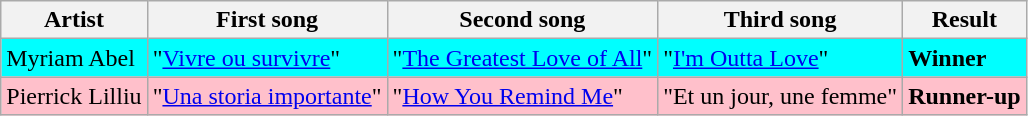<table class=wikitable>
<tr>
<th>Artist</th>
<th>First song</th>
<th>Second song</th>
<th>Third song</th>
<th>Result</th>
</tr>
<tr style="background:cyan;">
<td>Myriam Abel</td>
<td>"<a href='#'>Vivre ou survivre</a>"</td>
<td>"<a href='#'>The Greatest Love of All</a>"</td>
<td>"<a href='#'>I'm Outta Love</a>"</td>
<td><strong>Winner</strong></td>
</tr>
<tr style="background:pink;">
<td>Pierrick Lilliu</td>
<td>"<a href='#'>Una storia importante</a>"</td>
<td>"<a href='#'>How You Remind Me</a>"</td>
<td>"Et un jour, une femme"</td>
<td><strong>Runner-up</strong></td>
</tr>
</table>
